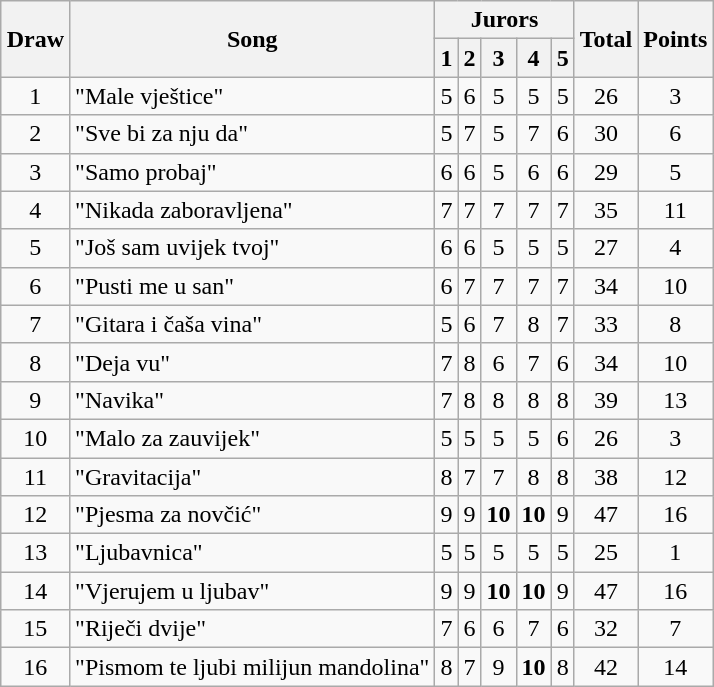<table class="wikitable collapsible" style="margin: 1em auto 1em auto; text-align:center;">
<tr>
<th rowspan="2">Draw</th>
<th rowspan="2">Song</th>
<th colspan="5">Jurors</th>
<th rowspan="2">Total</th>
<th rowspan="2">Points</th>
</tr>
<tr>
<th>1</th>
<th>2</th>
<th>3</th>
<th>4</th>
<th>5</th>
</tr>
<tr>
<td>1</td>
<td align="left">"Male vještice"</td>
<td>5</td>
<td>6</td>
<td>5</td>
<td>5</td>
<td>5</td>
<td>26</td>
<td>3</td>
</tr>
<tr>
<td>2</td>
<td align="left">"Sve bi za nju da"</td>
<td>5</td>
<td>7</td>
<td>5</td>
<td>7</td>
<td>6</td>
<td>30</td>
<td>6</td>
</tr>
<tr>
<td>3</td>
<td align="left">"Samo probaj"</td>
<td>6</td>
<td>6</td>
<td>5</td>
<td>6</td>
<td>6</td>
<td>29</td>
<td>5</td>
</tr>
<tr>
<td>4</td>
<td align="left">"Nikada zaboravljena"</td>
<td>7</td>
<td>7</td>
<td>7</td>
<td>7</td>
<td>7</td>
<td>35</td>
<td>11</td>
</tr>
<tr>
<td>5</td>
<td align="left">"Još sam uvijek tvoj"</td>
<td>6</td>
<td>6</td>
<td>5</td>
<td>5</td>
<td>5</td>
<td>27</td>
<td>4</td>
</tr>
<tr>
<td>6</td>
<td align="left">"Pusti me u san"</td>
<td>6</td>
<td>7</td>
<td>7</td>
<td>7</td>
<td>7</td>
<td>34</td>
<td>10</td>
</tr>
<tr>
<td>7</td>
<td align="left">"Gitara i čaša vina"</td>
<td>5</td>
<td>6</td>
<td>7</td>
<td>8</td>
<td>7</td>
<td>33</td>
<td>8</td>
</tr>
<tr>
<td>8</td>
<td align="left">"Deja vu"</td>
<td>7</td>
<td>8</td>
<td>6</td>
<td>7</td>
<td>6</td>
<td>34</td>
<td>10</td>
</tr>
<tr>
<td>9</td>
<td align="left">"Navika"</td>
<td>7</td>
<td>8</td>
<td>8</td>
<td>8</td>
<td>8</td>
<td>39</td>
<td>13</td>
</tr>
<tr>
<td>10</td>
<td align="left">"Malo za zauvijek"</td>
<td>5</td>
<td>5</td>
<td>5</td>
<td>5</td>
<td>6</td>
<td>26</td>
<td>3</td>
</tr>
<tr>
<td>11</td>
<td align="left">"Gravitacija"</td>
<td>8</td>
<td>7</td>
<td>7</td>
<td>8</td>
<td>8</td>
<td>38</td>
<td>12</td>
</tr>
<tr>
<td>12</td>
<td align="left">"Pjesma za novčić"</td>
<td>9</td>
<td>9</td>
<td><strong>10</strong></td>
<td><strong>10</strong></td>
<td>9</td>
<td>47</td>
<td>16</td>
</tr>
<tr>
<td>13</td>
<td align="left">"Ljubavnica"</td>
<td>5</td>
<td>5</td>
<td>5</td>
<td>5</td>
<td>5</td>
<td>25</td>
<td>1</td>
</tr>
<tr>
<td>14</td>
<td align="left">"Vjerujem u ljubav"</td>
<td>9</td>
<td>9</td>
<td><strong>10</strong></td>
<td><strong>10</strong></td>
<td>9</td>
<td>47</td>
<td>16</td>
</tr>
<tr>
<td>15</td>
<td align="left">"Riječi dvije"</td>
<td>7</td>
<td>6</td>
<td>6</td>
<td>7</td>
<td>6</td>
<td>32</td>
<td>7</td>
</tr>
<tr>
<td>16</td>
<td align="left">"Pismom te ljubi milijun mandolina"</td>
<td>8</td>
<td>7</td>
<td>9</td>
<td><strong>10</strong></td>
<td>8</td>
<td>42</td>
<td>14</td>
</tr>
</table>
